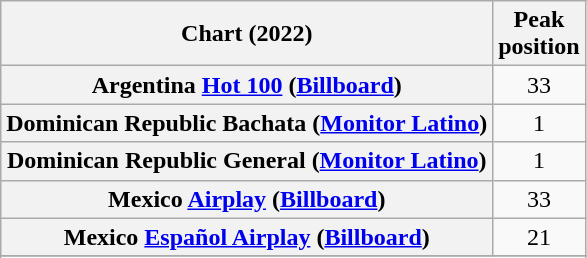<table class="wikitable sortable plainrowheaders" style="text-align:center;">
<tr>
<th scope="col">Chart (2022)</th>
<th scope="col">Peak<br>position</th>
</tr>
<tr>
<th scope="row">Argentina <a href='#'>Hot 100</a> (<a href='#'>Billboard</a>) </th>
<td align=center>33</td>
</tr>
<tr>
<th scope="row">Dominican Republic Bachata (<a href='#'>Monitor Latino</a>)</th>
<td align=center>1</td>
</tr>
<tr>
<th scope="row">Dominican Republic General (<a href='#'>Monitor Latino</a>)</th>
<td align=center>1</td>
</tr>
<tr>
<th scope="row">Mexico <a href='#'>Airplay</a> (<a href='#'>Billboard</a>) </th>
<td align=center>33</td>
</tr>
<tr>
<th scope="row">Mexico <a href='#'>Español Airplay</a> (<a href='#'>Billboard</a>) </th>
<td align=center>21</td>
</tr>
<tr>
</tr>
<tr>
</tr>
<tr>
</tr>
</table>
